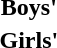<table>
<tr>
<th scope="row">Boys' <br></th>
<td><br></td>
<td><br></td>
<td><br></td>
</tr>
<tr>
<th scope="row">Girls' <br></th>
<td><br></td>
<td><br></td>
<td><br></td>
</tr>
</table>
